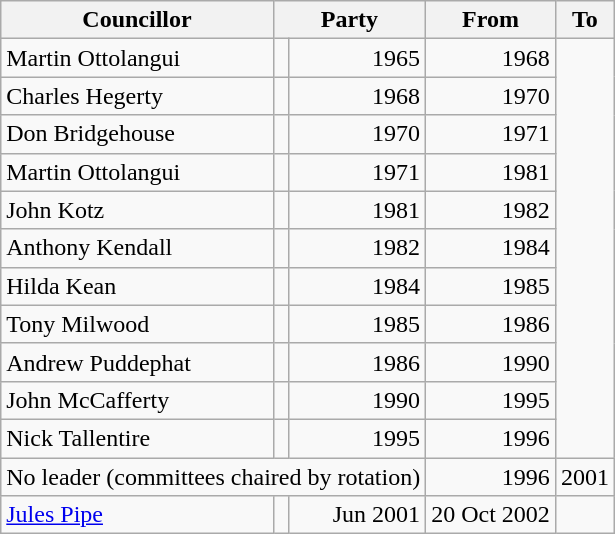<table class=wikitable>
<tr>
<th>Councillor</th>
<th colspan=2>Party</th>
<th>From</th>
<th>To</th>
</tr>
<tr>
<td>Martin Ottolangui</td>
<td></td>
<td align=right>1965</td>
<td align=right>1968</td>
</tr>
<tr>
<td>Charles Hegerty</td>
<td></td>
<td align=right>1968</td>
<td align=right>1970</td>
</tr>
<tr>
<td>Don Bridgehouse</td>
<td></td>
<td align=right>1970</td>
<td align=right>1971</td>
</tr>
<tr>
<td>Martin Ottolangui</td>
<td></td>
<td align=right>1971</td>
<td align=right>1981</td>
</tr>
<tr>
<td>John Kotz</td>
<td></td>
<td align=right>1981</td>
<td align=right>1982</td>
</tr>
<tr>
<td>Anthony Kendall</td>
<td></td>
<td align=right>1982</td>
<td align=right>1984</td>
</tr>
<tr>
<td>Hilda Kean</td>
<td></td>
<td align=right>1984</td>
<td align=right>1985</td>
</tr>
<tr>
<td>Tony Milwood</td>
<td></td>
<td align=right>1985</td>
<td align=right>1986</td>
</tr>
<tr>
<td>Andrew Puddephat</td>
<td></td>
<td align=right>1986</td>
<td align=right>1990</td>
</tr>
<tr>
<td>John McCafferty</td>
<td></td>
<td align=right>1990</td>
<td align=right>1995</td>
</tr>
<tr>
<td>Nick Tallentire</td>
<td></td>
<td align=right>1995</td>
<td align=right>1996</td>
</tr>
<tr>
<td colspan=3>No leader (committees chaired by rotation)</td>
<td align=right>1996</td>
<td align=right>2001</td>
</tr>
<tr>
<td><a href='#'>Jules Pipe</a></td>
<td></td>
<td align=right>Jun 2001</td>
<td align=right>20 Oct 2002</td>
</tr>
</table>
